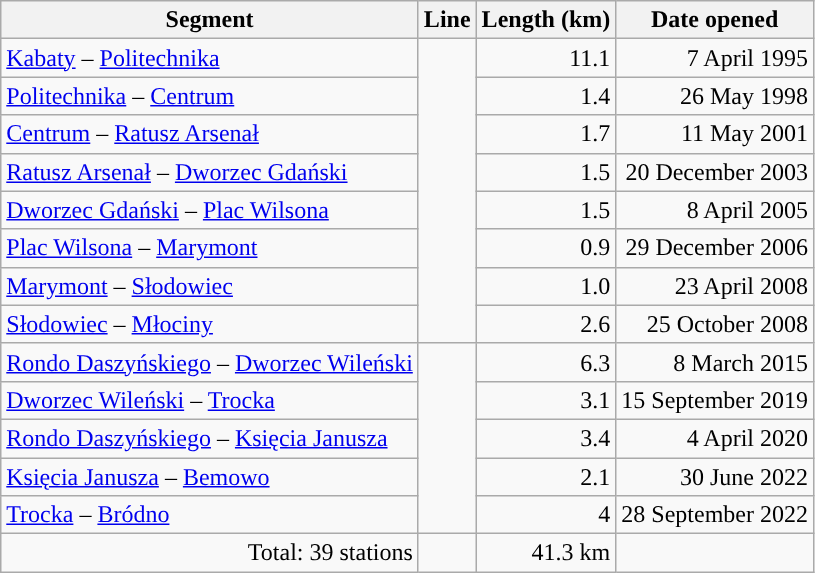<table class="wikitable" style="border-collapse: collapse; text-align: right;">
<tr>
<th>Segment</th>
<th>Line</th>
<th>Length (km)</th>
<th>Date opened</th>
</tr>
<tr>
<td style="text-align: left;"><a href='#'>Kabaty</a> – <a href='#'>Politechnika</a></td>
<td rowspan="8" style="background: #"></td>
<td>11.1</td>
<td>7 April 1995</td>
</tr>
<tr>
<td style="text-align: left;"><a href='#'>Politechnika</a> – <a href='#'>Centrum</a></td>
<td>1.4</td>
<td>26 May 1998</td>
</tr>
<tr>
<td style="text-align: left;"><a href='#'>Centrum</a> – <a href='#'>Ratusz Arsenał</a></td>
<td>1.7</td>
<td>11 May 2001</td>
</tr>
<tr>
<td style="text-align: left;"><a href='#'>Ratusz Arsenał</a> – <a href='#'>Dworzec Gdański</a></td>
<td>1.5</td>
<td>20 December 2003</td>
</tr>
<tr>
<td style="text-align: left;"><a href='#'>Dworzec Gdański</a> – <a href='#'>Plac Wilsona</a></td>
<td>1.5</td>
<td>8 April 2005</td>
</tr>
<tr>
<td style="text-align: left;"><a href='#'>Plac Wilsona</a> – <a href='#'>Marymont</a></td>
<td>0.9</td>
<td>29 December 2006</td>
</tr>
<tr>
<td style="text-align: left;"><a href='#'>Marymont</a> – <a href='#'>Słodowiec</a></td>
<td>1.0</td>
<td>23 April 2008</td>
</tr>
<tr>
<td style="text-align: left;"><a href='#'>Słodowiec</a> – <a href='#'>Młociny</a></td>
<td>2.6</td>
<td>25 October 2008</td>
</tr>
<tr>
<td style="text-align: left;"><a href='#'>Rondo Daszyńskiego</a> – <a href='#'>Dworzec Wileński</a></td>
<td rowspan="5" style="background: #"></td>
<td>6.3</td>
<td>8 March 2015</td>
</tr>
<tr>
<td style="text-align: left;"><a href='#'>Dworzec Wileński</a> – <a href='#'>Trocka</a></td>
<td>3.1</td>
<td>15 September 2019</td>
</tr>
<tr>
<td style="text-align: left;"><a href='#'>Rondo Daszyńskiego</a> – <a href='#'>Księcia Janusza</a></td>
<td>3.4</td>
<td>4 April 2020</td>
</tr>
<tr>
<td style="text-align: left;"><a href='#'>Księcia Janusza</a> – <a href='#'>Bemowo</a></td>
<td>2.1</td>
<td>30 June 2022</td>
</tr>
<tr>
<td style="text-align: left;"><a href='#'>Trocka</a> – <a href='#'>Bródno</a></td>
<td>4</td>
<td>28 September 2022</td>
</tr>
<tr>
<td>Total: 39 stations</td>
<td></td>
<td>41.3 km</td>
<td></td>
</tr>
</table>
